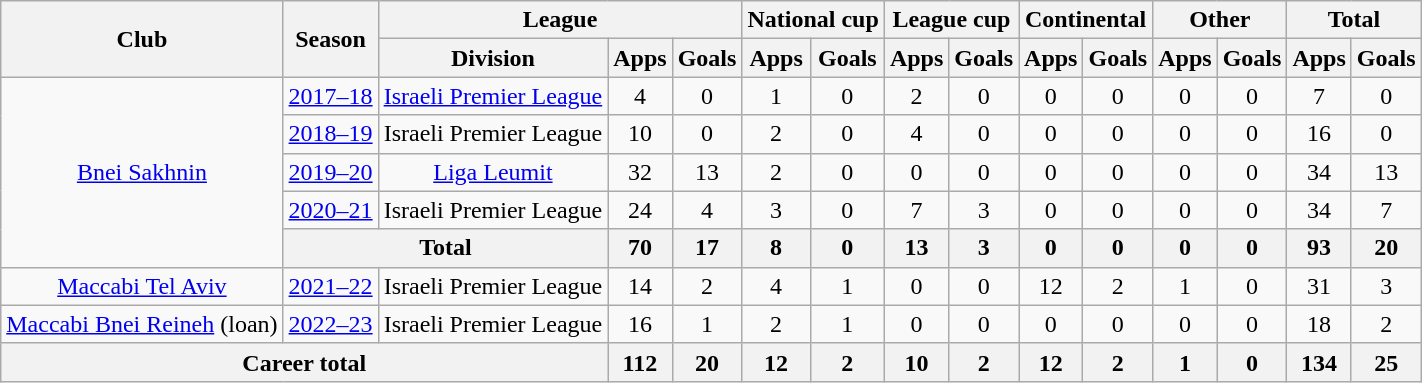<table class="wikitable" style="text-align:center">
<tr>
<th rowspan="2">Club</th>
<th rowspan="2">Season</th>
<th colspan="3">League</th>
<th colspan="2">National cup</th>
<th colspan="2">League cup</th>
<th colspan="2">Continental</th>
<th colspan="2">Other</th>
<th colspan="2">Total</th>
</tr>
<tr>
<th>Division</th>
<th>Apps</th>
<th>Goals</th>
<th>Apps</th>
<th>Goals</th>
<th>Apps</th>
<th>Goals</th>
<th>Apps</th>
<th>Goals</th>
<th>Apps</th>
<th>Goals</th>
<th>Apps</th>
<th>Goals</th>
</tr>
<tr>
<td rowspan="5"><a href='#'>Bnei Sakhnin</a></td>
<td><a href='#'>2017–18</a></td>
<td><a href='#'>Israeli Premier League</a></td>
<td>4</td>
<td>0</td>
<td>1</td>
<td>0</td>
<td>2</td>
<td>0</td>
<td>0</td>
<td>0</td>
<td>0</td>
<td>0</td>
<td>7</td>
<td>0</td>
</tr>
<tr>
<td><a href='#'>2018–19</a></td>
<td>Israeli Premier League</td>
<td>10</td>
<td>0</td>
<td>2</td>
<td>0</td>
<td>4</td>
<td>0</td>
<td>0</td>
<td>0</td>
<td>0</td>
<td>0</td>
<td>16</td>
<td>0</td>
</tr>
<tr>
<td><a href='#'>2019–20</a></td>
<td><a href='#'>Liga Leumit</a></td>
<td>32</td>
<td>13</td>
<td>2</td>
<td>0</td>
<td>0</td>
<td>0</td>
<td>0</td>
<td>0</td>
<td>0</td>
<td>0</td>
<td>34</td>
<td>13</td>
</tr>
<tr>
<td><a href='#'>2020–21</a></td>
<td>Israeli Premier League</td>
<td>24</td>
<td>4</td>
<td>3</td>
<td>0</td>
<td>7</td>
<td>3</td>
<td>0</td>
<td>0</td>
<td>0</td>
<td>0</td>
<td>34</td>
<td>7</td>
</tr>
<tr>
<th colspan="2">Total</th>
<th>70</th>
<th>17</th>
<th>8</th>
<th>0</th>
<th>13</th>
<th>3</th>
<th>0</th>
<th>0</th>
<th>0</th>
<th>0</th>
<th>93</th>
<th>20</th>
</tr>
<tr>
<td><a href='#'>Maccabi Tel Aviv</a></td>
<td><a href='#'>2021–22</a></td>
<td>Israeli Premier League</td>
<td>14</td>
<td>2</td>
<td>4</td>
<td>1</td>
<td>0</td>
<td>0</td>
<td>12</td>
<td>2</td>
<td>1</td>
<td>0</td>
<td>31</td>
<td>3</td>
</tr>
<tr>
<td><a href='#'>Maccabi Bnei Reineh</a> (loan)</td>
<td><a href='#'>2022–23</a></td>
<td>Israeli Premier League</td>
<td>16</td>
<td>1</td>
<td>2</td>
<td>1</td>
<td>0</td>
<td>0</td>
<td>0</td>
<td>0</td>
<td>0</td>
<td>0</td>
<td>18</td>
<td>2</td>
</tr>
<tr>
<th colspan="3">Career total</th>
<th>112</th>
<th>20</th>
<th>12</th>
<th>2</th>
<th>10</th>
<th>2</th>
<th>12</th>
<th>2</th>
<th>1</th>
<th>0</th>
<th>134</th>
<th>25</th>
</tr>
</table>
